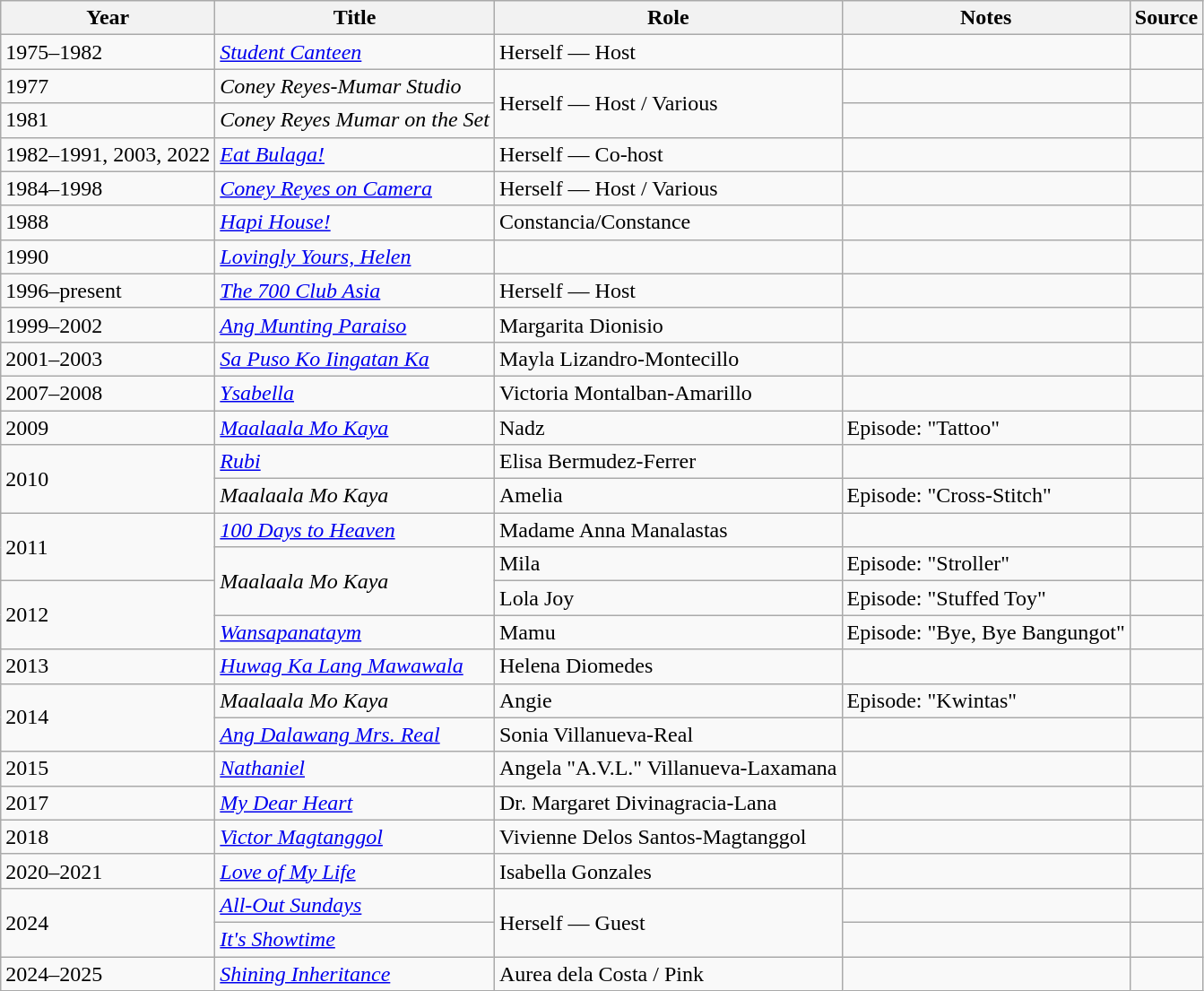<table class="wikitable sortable" >
<tr>
<th>Year</th>
<th>Title</th>
<th>Role</th>
<th class="unsortable">Notes </th>
<th class="unsortable">Source </th>
</tr>
<tr>
<td>1975–1982</td>
<td><em><a href='#'>Student Canteen</a></em></td>
<td>Herself — Host</td>
<td></td>
<td></td>
</tr>
<tr>
<td>1977</td>
<td><em>Coney Reyes-Mumar Studio</em></td>
<td rowspan="2">Herself — Host / Various</td>
<td></td>
<td></td>
</tr>
<tr>
<td>1981</td>
<td><em>Coney Reyes Mumar on the Set</em></td>
<td></td>
<td></td>
</tr>
<tr>
<td>1982–1991, 2003, 2022</td>
<td><em><a href='#'>Eat Bulaga!</a></em></td>
<td>Herself — Co-host</td>
<td></td>
<td></td>
</tr>
<tr>
<td>1984–1998</td>
<td><em><a href='#'>Coney Reyes on Camera</a></em></td>
<td>Herself — Host / Various</td>
<td></td>
<td></td>
</tr>
<tr>
<td>1988</td>
<td><em><a href='#'>Hapi House!</a></em></td>
<td>Constancia/Constance</td>
<td></td>
<td></td>
</tr>
<tr>
<td>1990</td>
<td><em><a href='#'>Lovingly Yours, Helen</a></em></td>
<td></td>
<td></td>
<td></td>
</tr>
<tr>
<td>1996–present</td>
<td><em><a href='#'>The 700 Club Asia</a></em></td>
<td>Herself — Host</td>
<td></td>
<td></td>
</tr>
<tr>
<td>1999–2002</td>
<td><em><a href='#'>Ang Munting Paraiso</a></em></td>
<td>Margarita Dionisio</td>
<td></td>
<td></td>
</tr>
<tr>
<td>2001–2003</td>
<td><em><a href='#'>Sa Puso Ko Iingatan Ka</a></em></td>
<td>Mayla Lizandro-Montecillo</td>
<td></td>
<td></td>
</tr>
<tr>
<td>2007–2008</td>
<td><em><a href='#'>Ysabella</a></em></td>
<td>Victoria Montalban-Amarillo</td>
<td></td>
<td></td>
</tr>
<tr>
<td>2009</td>
<td><em><a href='#'>Maalaala Mo Kaya</a></em></td>
<td>Nadz</td>
<td>Episode: "Tattoo"</td>
<td></td>
</tr>
<tr>
<td rowspan="2">2010</td>
<td><em><a href='#'>Rubi</a></em></td>
<td>Elisa Bermudez-Ferrer</td>
<td></td>
<td></td>
</tr>
<tr>
<td><em>Maalaala Mo Kaya</em></td>
<td>Amelia</td>
<td>Episode: "Cross-Stitch"</td>
<td></td>
</tr>
<tr>
<td rowspan="2">2011</td>
<td><em><a href='#'>100 Days to Heaven</a></em></td>
<td>Madame Anna Manalastas</td>
<td></td>
<td></td>
</tr>
<tr>
<td rowspan="2"><em>Maalaala Mo Kaya</em></td>
<td>Mila</td>
<td>Episode: "Stroller"</td>
<td></td>
</tr>
<tr>
<td rowspan="2">2012</td>
<td>Lola Joy</td>
<td>Episode: "Stuffed Toy"</td>
<td></td>
</tr>
<tr>
<td><em><a href='#'>Wansapanataym</a></em></td>
<td>Mamu</td>
<td>Episode: "Bye, Bye Bangungot"</td>
<td></td>
</tr>
<tr>
<td>2013</td>
<td><em><a href='#'>Huwag Ka Lang Mawawala</a></em></td>
<td>Helena Diomedes</td>
<td></td>
<td></td>
</tr>
<tr>
<td rowspan="2">2014</td>
<td><em>Maalaala Mo Kaya</em></td>
<td>Angie</td>
<td>Episode: "Kwintas"</td>
<td></td>
</tr>
<tr>
<td><em><a href='#'>Ang Dalawang Mrs. Real</a></em></td>
<td>Sonia Villanueva-Real</td>
<td></td>
<td></td>
</tr>
<tr>
<td>2015</td>
<td><em><a href='#'>Nathaniel</a></em></td>
<td>Angela "A.V.L." Villanueva-Laxamana</td>
<td></td>
<td></td>
</tr>
<tr>
<td>2017</td>
<td><em><a href='#'>My Dear Heart</a></em></td>
<td>Dr. Margaret Divinagracia-Lana</td>
<td></td>
<td></td>
</tr>
<tr>
<td>2018</td>
<td><em><a href='#'>Victor Magtanggol</a></em></td>
<td>Vivienne Delos Santos-Magtanggol</td>
<td></td>
<td></td>
</tr>
<tr>
<td>2020–2021</td>
<td><em><a href='#'>Love of My Life</a></em></td>
<td>Isabella Gonzales</td>
<td></td>
<td></td>
</tr>
<tr>
<td rowspan="2">2024</td>
<td><em><a href='#'>All-Out Sundays</a></em></td>
<td rowspan="2">Herself — Guest</td>
<td></td>
<td></td>
</tr>
<tr>
<td><em><a href='#'>It's Showtime</a></em></td>
<td></td>
<td></td>
</tr>
<tr>
<td>2024–2025</td>
<td><em><a href='#'>Shining Inheritance</a></em></td>
<td>Aurea dela Costa / Pink</td>
<td></td>
<td></td>
</tr>
</table>
